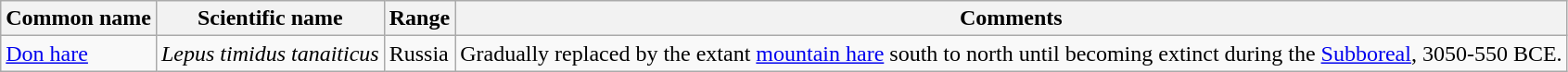<table class="wikitable">
<tr>
<th>Common name</th>
<th>Scientific name</th>
<th>Range</th>
<th class="unsortable">Comments</th>
</tr>
<tr>
<td><a href='#'>Don hare</a></td>
<td><em>Lepus timidus tanaiticus</em></td>
<td>Russia</td>
<td>Gradually replaced by the extant <a href='#'>mountain hare</a> south to north until becoming extinct during the <a href='#'>Subboreal</a>, 3050-550 BCE.</td>
</tr>
</table>
